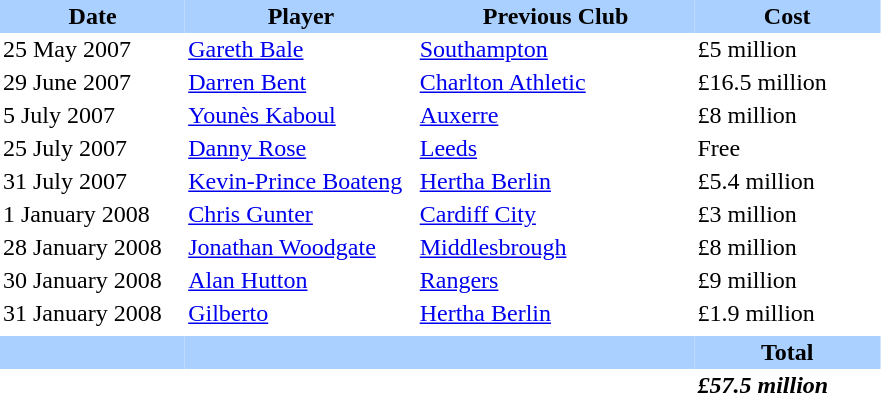<table border="0" cellspacing="0" cellpadding="2">
<tr style="background:#aad0ff;">
<th width=20%>Date</th>
<th width=25%>Player</th>
<th width=30%>Previous Club</th>
<th width=20%>Cost</th>
</tr>
<tr>
<td>25 May 2007</td>
<td> <a href='#'>Gareth Bale</a></td>
<td> <a href='#'>Southampton</a></td>
<td>£5 million</td>
</tr>
<tr>
<td>29 June 2007</td>
<td> <a href='#'>Darren Bent</a></td>
<td> <a href='#'>Charlton Athletic</a></td>
<td>£16.5 million</td>
</tr>
<tr>
<td>5 July 2007</td>
<td> <a href='#'>Younès Kaboul</a></td>
<td> <a href='#'>Auxerre</a></td>
<td>£8 million</td>
</tr>
<tr>
<td>25 July 2007</td>
<td> <a href='#'>Danny Rose</a></td>
<td> <a href='#'>Leeds</a></td>
<td>Free</td>
</tr>
<tr>
<td>31 July 2007</td>
<td> <a href='#'>Kevin-Prince Boateng</a></td>
<td> <a href='#'>Hertha Berlin</a></td>
<td>£5.4 million</td>
</tr>
<tr>
<td>1 January 2008</td>
<td> <a href='#'>Chris Gunter</a></td>
<td> <a href='#'>Cardiff City</a></td>
<td>£3 million</td>
</tr>
<tr>
<td>28 January 2008</td>
<td> <a href='#'>Jonathan Woodgate</a></td>
<td> <a href='#'>Middlesbrough</a></td>
<td>£8 million</td>
</tr>
<tr>
<td>30 January 2008</td>
<td> <a href='#'>Alan Hutton</a></td>
<td> <a href='#'>Rangers</a></td>
<td>£9 million</td>
</tr>
<tr>
<td>31 January 2008</td>
<td> <a href='#'>Gilberto</a></td>
<td> <a href='#'>Hertha Berlin</a></td>
<td>£1.9 million</td>
</tr>
<tr>
<td></td>
</tr>
<tr style="background:#aad0ff;">
<th width=20%></th>
<th width=25%></th>
<th width=30%></th>
<th width=20%>Total</th>
</tr>
<tr>
<td></td>
<td></td>
<td></td>
<td><strong><em>£57.5 million</em></strong></td>
</tr>
</table>
